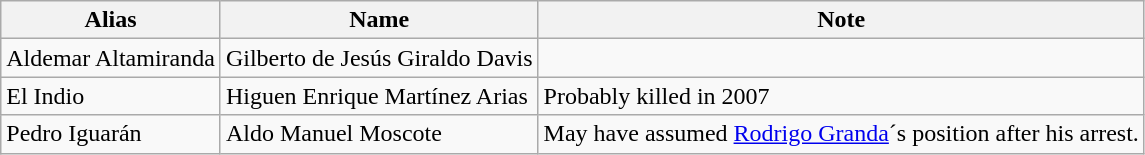<table class="wikitable">
<tr>
<th>Alias</th>
<th>Name</th>
<th>Note</th>
</tr>
<tr>
<td>Aldemar Altamiranda</td>
<td>Gilberto de Jesús Giraldo Davis</td>
<td></td>
</tr>
<tr>
<td>El Indio</td>
<td>Higuen Enrique Martínez Arias</td>
<td>Probably killed in 2007</td>
</tr>
<tr>
<td>Pedro Iguarán</td>
<td>Aldo Manuel Moscote</td>
<td>May have assumed <a href='#'>Rodrigo Granda</a>´s position after his arrest.</td>
</tr>
</table>
